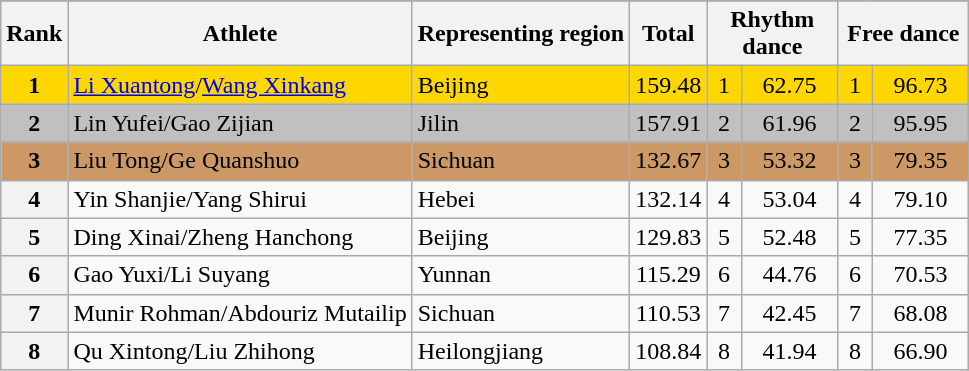<table class="wikitable sortable">
<tr>
</tr>
<tr>
<th>Rank</th>
<th>Athlete</th>
<th>Representing region</th>
<th>Total</th>
<th colspan="2" width="80px">Rhythm dance</th>
<th colspan="2" width="80px">Free dance</th>
</tr>
<tr bgcolor="gold">
<td align="center"><strong>1</strong></td>
<td><a href='#'>Li Xuantong</a>/<a href='#'>Wang Xinkang</a></td>
<td>Beijing</td>
<td align="center">159.48</td>
<td align="center">1</td>
<td align="center">62.75</td>
<td align="center">1</td>
<td align="center">96.73</td>
</tr>
<tr bgcolor="silver">
<td align="center"><strong>2</strong></td>
<td>Lin Yufei/Gao Zijian</td>
<td>Jilin</td>
<td align="center">157.91</td>
<td align="center">2</td>
<td align="center">61.96</td>
<td align="center">2</td>
<td align="center">95.95</td>
</tr>
<tr bgcolor="cc9966">
<td align="center"><strong>3</strong></td>
<td>Liu Tong/Ge Quanshuo</td>
<td>Sichuan</td>
<td align="center">132.67</td>
<td align="center">3</td>
<td align="center">53.32</td>
<td align="center">3</td>
<td align="center">79.35</td>
</tr>
<tr>
<th>4</th>
<td>Yin Shanjie/Yang Shirui</td>
<td>Hebei</td>
<td align="center">132.14</td>
<td align="center">4</td>
<td align="center">53.04</td>
<td align="center">4</td>
<td align="center">79.10</td>
</tr>
<tr>
<th>5</th>
<td>Ding Xinai/Zheng Hanchong</td>
<td>Beijing</td>
<td align="center">129.83</td>
<td align="center">5</td>
<td align="center">52.48</td>
<td align="center">5</td>
<td align="center">77.35</td>
</tr>
<tr>
<th>6</th>
<td>Gao Yuxi/Li Suyang</td>
<td>Yunnan</td>
<td align="center">115.29</td>
<td align="center">6</td>
<td align="center">44.76</td>
<td align="center">6</td>
<td align="center">70.53</td>
</tr>
<tr>
<th>7</th>
<td>Munir Rohman/Abdouriz Mutailip</td>
<td>Sichuan</td>
<td align="center">110.53</td>
<td align="center">7</td>
<td align="center">42.45</td>
<td align="center">7</td>
<td align="center">68.08</td>
</tr>
<tr>
<th>8</th>
<td>Qu Xintong/Liu Zhihong</td>
<td>Heilongjiang</td>
<td align="center">108.84</td>
<td align="center">8</td>
<td align="center">41.94</td>
<td align="center">8</td>
<td align="center">66.90</td>
</tr>
</table>
